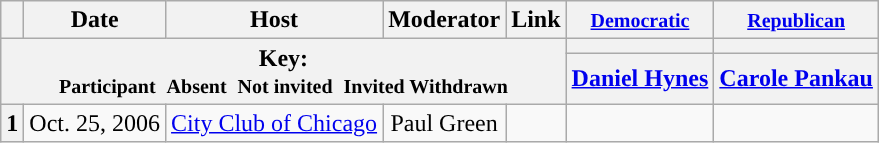<table class="wikitable" style="text-align:center;">
<tr>
<th scope="col"></th>
<th scope="col">Date</th>
<th scope="col">Host</th>
<th scope="col">Moderator</th>
<th scope="col">Link</th>
<th scope="col"><small><a href='#'>Democratic</a></small></th>
<th scope="col"><small><a href='#'>Republican</a></small></th>
</tr>
<tr>
<th colspan="5" rowspan="2">Key:<br> <small>Participant </small>  <small>Absent </small>  <small>Not invited </small>  <small>Invited  Withdrawn</small></th>
<th scope="col" style="background:"></th>
<th scope="col" style="background:"></th>
</tr>
<tr>
<th scope="col"><a href='#'>Daniel Hynes</a></th>
<th scope="col"><a href='#'>Carole Pankau</a></th>
</tr>
<tr>
<th>1</th>
<td style="white-space:nowrap;">Oct. 25, 2006</td>
<td style="white-space:nowrap;"><a href='#'>City Club of Chicago</a></td>
<td style="white-space:nowrap;">Paul Green</td>
<td style="white-space:nowrap;"></td>
<td></td>
<td></td>
</tr>
</table>
